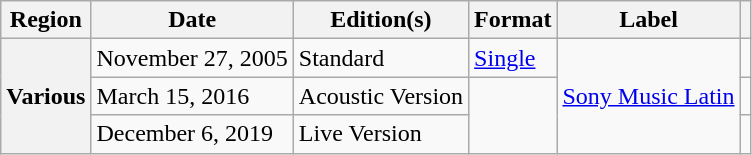<table class="wikitable plainrowheaders">
<tr>
<th scope="col">Region</th>
<th scope="col">Date</th>
<th scope="col">Edition(s)</th>
<th scope="col">Format</th>
<th scope="col">Label</th>
<th scope="col"></th>
</tr>
<tr>
<th rowspan="3" scope="row">Various</th>
<td>November 27, 2005</td>
<td>Standard</td>
<td><a href='#'>Single</a></td>
<td rowspan="3"><a href='#'>Sony Music Latin</a></td>
<td></td>
</tr>
<tr>
<td>March 15, 2016</td>
<td>Acoustic Version</td>
<td rowspan="2"></td>
<td></td>
</tr>
<tr>
<td>December 6, 2019</td>
<td>Live Version</td>
<td></td>
</tr>
</table>
